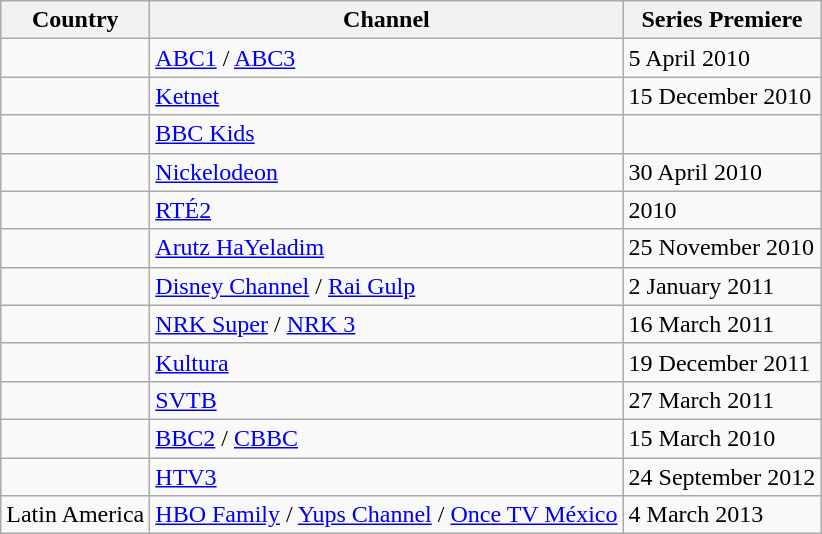<table class="wikitable">
<tr>
<th>Country</th>
<th>Channel</th>
<th>Series Premiere</th>
</tr>
<tr>
<td></td>
<td><a href='#'>ABC1</a> / <a href='#'>ABC3</a></td>
<td>5 April 2010</td>
</tr>
<tr>
<td></td>
<td><a href='#'>Ketnet</a></td>
<td>15 December 2010</td>
</tr>
<tr>
<td></td>
<td><a href='#'>BBC Kids</a></td>
<td></td>
</tr>
<tr>
<td></td>
<td><a href='#'>Nickelodeon</a></td>
<td>30 April 2010</td>
</tr>
<tr>
<td></td>
<td><a href='#'>RTÉ2</a></td>
<td>2010</td>
</tr>
<tr>
<td></td>
<td><a href='#'>Arutz HaYeladim</a></td>
<td>25 November 2010</td>
</tr>
<tr>
<td></td>
<td><a href='#'>Disney Channel</a> / <a href='#'>Rai Gulp</a></td>
<td>2 January 2011</td>
</tr>
<tr>
<td></td>
<td><a href='#'>NRK Super</a> / <a href='#'>NRK 3</a></td>
<td>16 March 2011</td>
</tr>
<tr>
<td></td>
<td><a href='#'>Kultura</a></td>
<td>19 December 2011</td>
</tr>
<tr>
<td></td>
<td><a href='#'>SVTB</a></td>
<td>27 March 2011</td>
</tr>
<tr>
<td></td>
<td><a href='#'>BBC2</a> / <a href='#'>CBBC</a></td>
<td>15 March 2010</td>
</tr>
<tr>
<td></td>
<td><a href='#'>HTV3</a></td>
<td>24 September 2012</td>
</tr>
<tr>
<td>Latin America</td>
<td><a href='#'>HBO Family</a> / <a href='#'>Yups Channel</a> / <a href='#'>Once TV México</a></td>
<td>4 March 2013</td>
</tr>
</table>
